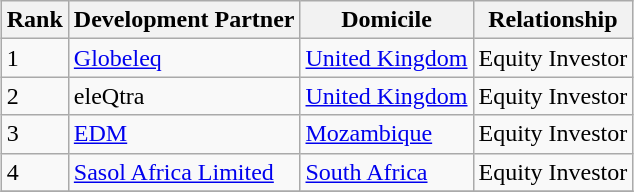<table class="wikitable sortable" style="margin: 0.5em auto">
<tr>
<th>Rank</th>
<th>Development Partner</th>
<th>Domicile</th>
<th>Relationship</th>
</tr>
<tr>
<td>1</td>
<td><a href='#'>Globeleq</a></td>
<td><a href='#'>United Kingdom</a></td>
<td>Equity Investor</td>
</tr>
<tr>
<td>2</td>
<td>eleQtra</td>
<td><a href='#'>United Kingdom</a></td>
<td>Equity Investor</td>
</tr>
<tr>
<td>3</td>
<td><a href='#'>EDM</a></td>
<td><a href='#'>Mozambique</a></td>
<td>Equity Investor</td>
</tr>
<tr>
<td>4</td>
<td><a href='#'>Sasol Africa Limited</a></td>
<td><a href='#'>South Africa</a></td>
<td>Equity Investor</td>
</tr>
<tr>
</tr>
</table>
